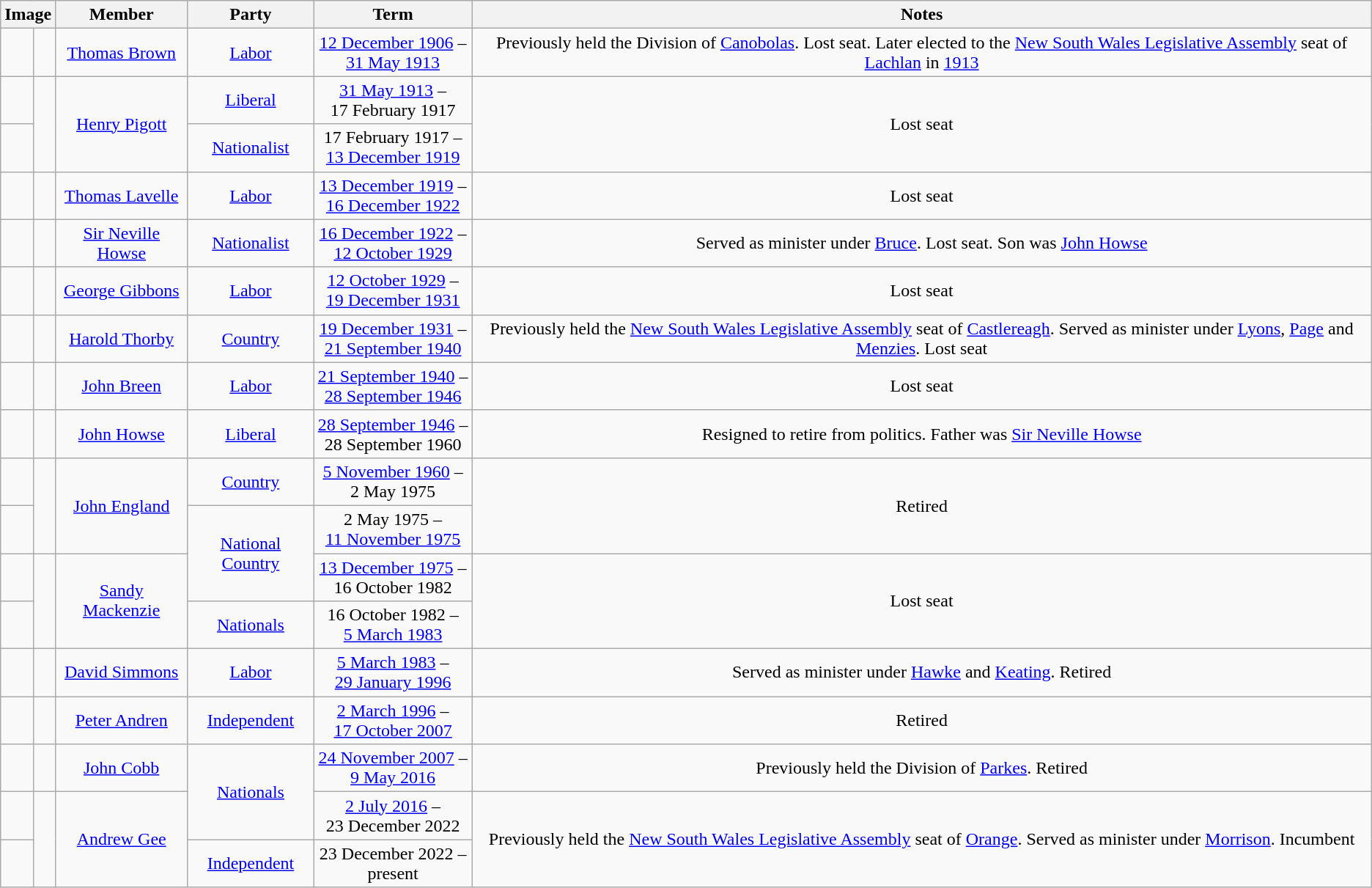<table class=wikitable style="text-align:center">
<tr>
<th colspan=2>Image</th>
<th>Member</th>
<th>Party</th>
<th>Term</th>
<th>Notes</th>
</tr>
<tr>
<td> </td>
<td></td>
<td><a href='#'>Thomas Brown</a><br></td>
<td><a href='#'>Labor</a></td>
<td nowrap><a href='#'>12 December 1906</a> –<br><a href='#'>31 May 1913</a></td>
<td>Previously held the Division of <a href='#'>Canobolas</a>. Lost seat. Later elected to the <a href='#'>New South Wales Legislative Assembly</a> seat of <a href='#'>Lachlan</a> in <a href='#'>1913</a></td>
</tr>
<tr>
<td> </td>
<td rowspan=2></td>
<td rowspan=2><a href='#'>Henry Pigott</a><br></td>
<td><a href='#'>Liberal</a></td>
<td nowrap><a href='#'>31 May 1913</a> –<br>17 February 1917</td>
<td rowspan=2>Lost seat</td>
</tr>
<tr>
<td> </td>
<td nowrap><a href='#'>Nationalist</a></td>
<td nowrap>17 February 1917 –<br><a href='#'>13 December 1919</a></td>
</tr>
<tr>
<td> </td>
<td></td>
<td><a href='#'>Thomas Lavelle</a><br></td>
<td><a href='#'>Labor</a></td>
<td nowrap><a href='#'>13 December 1919</a> –<br><a href='#'>16 December 1922</a></td>
<td>Lost seat</td>
</tr>
<tr>
<td> </td>
<td></td>
<td><a href='#'>Sir Neville Howse</a><br></td>
<td><a href='#'>Nationalist</a></td>
<td nowrap><a href='#'>16 December 1922</a> –<br><a href='#'>12 October 1929</a></td>
<td>Served as minister under <a href='#'>Bruce</a>. Lost seat. Son was <a href='#'>John Howse</a></td>
</tr>
<tr>
<td> </td>
<td></td>
<td><a href='#'>George Gibbons</a><br></td>
<td><a href='#'>Labor</a></td>
<td nowrap><a href='#'>12 October 1929</a> –<br><a href='#'>19 December 1931</a></td>
<td>Lost seat</td>
</tr>
<tr>
<td> </td>
<td></td>
<td><a href='#'>Harold Thorby</a><br></td>
<td><a href='#'>Country</a></td>
<td nowrap><a href='#'>19 December 1931</a> –<br><a href='#'>21 September 1940</a></td>
<td>Previously held the <a href='#'>New South Wales Legislative Assembly</a> seat of <a href='#'>Castlereagh</a>. Served as minister under <a href='#'>Lyons</a>, <a href='#'>Page</a> and <a href='#'>Menzies</a>. Lost seat</td>
</tr>
<tr>
<td> </td>
<td></td>
<td><a href='#'>John Breen</a><br></td>
<td><a href='#'>Labor</a></td>
<td nowrap><a href='#'>21 September 1940</a> –<br><a href='#'>28 September 1946</a></td>
<td>Lost seat</td>
</tr>
<tr>
<td> </td>
<td></td>
<td><a href='#'>John Howse</a><br></td>
<td><a href='#'>Liberal</a></td>
<td nowrap><a href='#'>28 September 1946</a> –<br>28 September 1960</td>
<td>Resigned to retire from politics. Father was <a href='#'>Sir Neville Howse</a></td>
</tr>
<tr>
<td> </td>
<td rowspan=2></td>
<td rowspan=2><a href='#'>John England</a><br></td>
<td><a href='#'>Country</a></td>
<td nowrap><a href='#'>5 November 1960</a> –<br>2 May 1975</td>
<td rowspan=2>Retired</td>
</tr>
<tr>
<td> </td>
<td rowspan="2"><a href='#'>National Country</a></td>
<td nowrap>2 May 1975 –<br><a href='#'>11 November 1975</a></td>
</tr>
<tr>
<td> </td>
<td rowspan=2></td>
<td rowspan=2><a href='#'>Sandy Mackenzie</a><br></td>
<td nowrap><a href='#'>13 December 1975</a> –<br>16 October 1982</td>
<td rowspan=2>Lost seat</td>
</tr>
<tr>
<td> </td>
<td><a href='#'>Nationals</a></td>
<td nowrap>16 October 1982 –<br><a href='#'>5 March 1983</a></td>
</tr>
<tr>
<td> </td>
<td></td>
<td><a href='#'>David Simmons</a><br></td>
<td><a href='#'>Labor</a></td>
<td nowrap><a href='#'>5 March 1983</a> –<br><a href='#'>29 January 1996</a></td>
<td>Served as minister under <a href='#'>Hawke</a> and <a href='#'>Keating</a>. Retired</td>
</tr>
<tr>
<td> </td>
<td></td>
<td><a href='#'>Peter Andren</a><br></td>
<td><a href='#'>Independent</a></td>
<td nowrap><a href='#'>2 March 1996</a> –<br><a href='#'>17 October 2007</a></td>
<td>Retired</td>
</tr>
<tr>
<td> </td>
<td></td>
<td><a href='#'>John Cobb</a><br></td>
<td rowspan="2"><a href='#'>Nationals</a></td>
<td nowrap><a href='#'>24 November 2007</a> –<br><a href='#'>9 May 2016</a></td>
<td>Previously held the Division of <a href='#'>Parkes</a>. Retired</td>
</tr>
<tr>
<td> </td>
<td rowspan=2></td>
<td rowspan=2><a href='#'>Andrew Gee</a><br></td>
<td nowrap><a href='#'>2 July 2016</a> –<br> 23 December 2022</td>
<td rowspan=2>Previously held the <a href='#'>New South Wales Legislative Assembly</a> seat of <a href='#'>Orange</a>. Served as minister under <a href='#'>Morrison</a>. Incumbent</td>
</tr>
<tr>
<td> </td>
<td><a href='#'>Independent</a></td>
<td nowrap>23 December 2022 –<br>present</td>
</tr>
</table>
